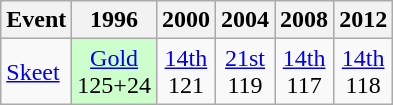<table class="wikitable" style="text-align: center">
<tr>
<th>Event</th>
<th>1996</th>
<th>2000</th>
<th>2004</th>
<th>2008</th>
<th>2012</th>
</tr>
<tr>
<td align=left><a href='#'>Skeet</a></td>
<td style="background: #ccffcc"> <a href='#'>Gold</a><br>125+24</td>
<td><a href='#'>14th</a><br>121</td>
<td><a href='#'>21st</a><br>119</td>
<td><a href='#'>14th</a><br>117</td>
<td><a href='#'>14th</a><br>118</td>
</tr>
</table>
